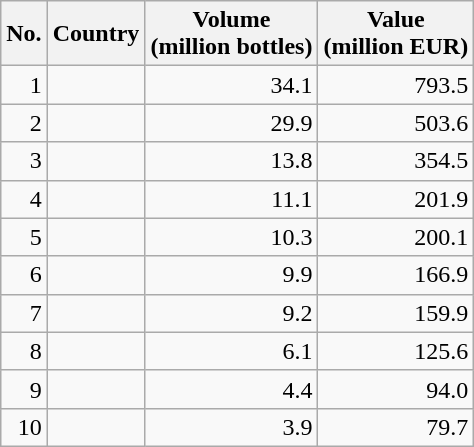<table class="wikitable" style="text-align:right;">
<tr>
<th>No.</th>
<th>Country</th>
<th>Volume<br>(million bottles)</th>
<th>Value<br>(million EUR)</th>
</tr>
<tr>
<td>1</td>
<td style="text-align:left;"></td>
<td>34.1</td>
<td>793.5</td>
</tr>
<tr>
<td>2</td>
<td style="text-align:left;"></td>
<td>29.9</td>
<td>503.6</td>
</tr>
<tr>
<td>3</td>
<td style="text-align:left;"></td>
<td>13.8</td>
<td>354.5</td>
</tr>
<tr>
<td>4</td>
<td style="text-align:left;"></td>
<td>11.1</td>
<td>201.9</td>
</tr>
<tr>
<td>5</td>
<td style="text-align:left;"></td>
<td>10.3</td>
<td>200.1</td>
</tr>
<tr>
<td>6</td>
<td style="text-align:left;"></td>
<td>9.9</td>
<td>166.9</td>
</tr>
<tr>
<td>7</td>
<td style="text-align:left;"></td>
<td>9.2</td>
<td>159.9</td>
</tr>
<tr>
<td>8</td>
<td style="text-align:left;"></td>
<td>6.1</td>
<td>125.6</td>
</tr>
<tr>
<td>9</td>
<td style="text-align:left;"></td>
<td>4.4</td>
<td>94.0</td>
</tr>
<tr>
<td>10</td>
<td style="text-align:left;"></td>
<td>3.9</td>
<td>79.7</td>
</tr>
</table>
